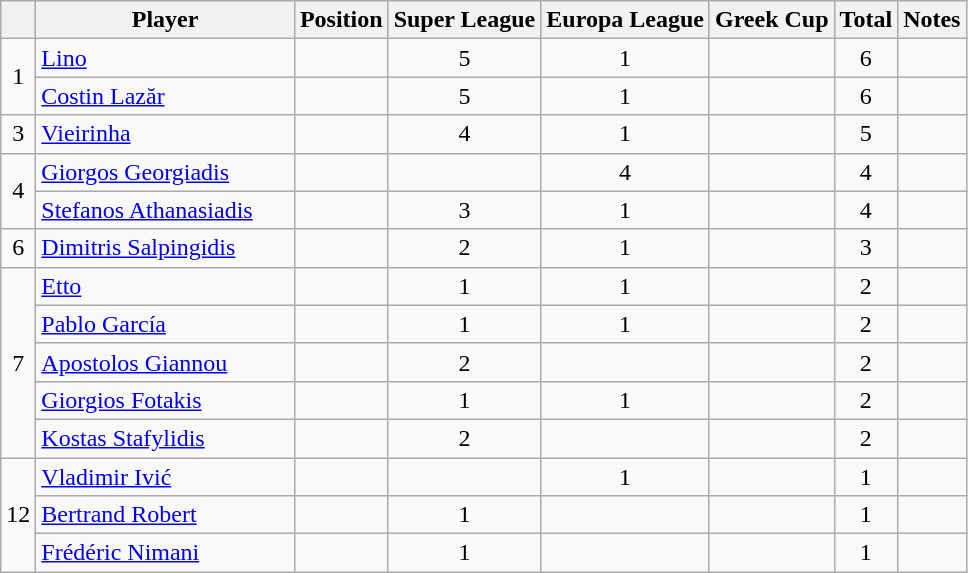<table class="wikitable">
<tr>
<th></th>
<th style="width:165px;">Player</th>
<th>Position</th>
<th>Super League</th>
<th>Europa League</th>
<th>Greek Cup</th>
<th>Total</th>
<th>Notes</th>
</tr>
<tr>
<td align=center rowspan=2>1</td>
<td> <a href='#'>Lino</a></td>
<td align=center></td>
<td align=center>5</td>
<td align=center>1</td>
<td align=center></td>
<td align=center>6</td>
<td></td>
</tr>
<tr>
<td> <a href='#'>Costin Lazăr</a></td>
<td align=center></td>
<td align=center>5</td>
<td align=center>1</td>
<td align=center></td>
<td align=center>6</td>
<td></td>
</tr>
<tr>
<td align=center>3</td>
<td> <a href='#'>Vieirinha</a></td>
<td align=center></td>
<td align=center>4</td>
<td align=center>1</td>
<td align=center></td>
<td align=center>5</td>
<td></td>
</tr>
<tr>
<td align=center rowspan=2>4</td>
<td> <a href='#'>Giorgos Georgiadis</a></td>
<td align=center></td>
<td align=center></td>
<td align=center>4</td>
<td align=center></td>
<td align=center>4</td>
<td></td>
</tr>
<tr>
<td> <a href='#'>Stefanos Athanasiadis</a></td>
<td align=center></td>
<td align=center>3</td>
<td align=center>1</td>
<td align=center></td>
<td align=center>4</td>
<td></td>
</tr>
<tr>
<td align=center>6</td>
<td> <a href='#'>Dimitris Salpingidis</a></td>
<td align=center></td>
<td align=center>2</td>
<td align=center>1</td>
<td align=center></td>
<td align=center>3</td>
<td></td>
</tr>
<tr>
<td align=center rowspan=5>7</td>
<td> <a href='#'>Etto</a></td>
<td align=center></td>
<td align=center>1</td>
<td align=center>1</td>
<td align=center></td>
<td align=center>2</td>
<td></td>
</tr>
<tr>
<td> <a href='#'>Pablo García</a></td>
<td align=center></td>
<td align=center>1</td>
<td align=center>1</td>
<td align=center></td>
<td align=center>2</td>
<td></td>
</tr>
<tr>
<td> <a href='#'>Apostolos Giannou</a></td>
<td align=center></td>
<td align=center>2</td>
<td align=center></td>
<td align=center></td>
<td align=center>2</td>
<td></td>
</tr>
<tr>
<td> <a href='#'>Giorgios Fotakis</a></td>
<td align=center></td>
<td align=center>1</td>
<td align=center>1</td>
<td align=center></td>
<td align=center>2</td>
<td></td>
</tr>
<tr>
<td> <a href='#'>Kostas Stafylidis</a></td>
<td align=center></td>
<td align=center>2</td>
<td align=center></td>
<td align=center></td>
<td align=center>2</td>
<td></td>
</tr>
<tr>
<td align=center rowspan=3>12</td>
<td> <a href='#'>Vladimir Ivić</a></td>
<td align=center></td>
<td align=center></td>
<td align=center>1</td>
<td align=center></td>
<td align=center>1</td>
<td></td>
</tr>
<tr>
<td> <a href='#'>Bertrand Robert</a></td>
<td align=center></td>
<td align=center>1</td>
<td align=center></td>
<td align=center></td>
<td align=center>1</td>
<td></td>
</tr>
<tr>
<td> <a href='#'>Frédéric Nimani</a></td>
<td align=center></td>
<td align=center>1</td>
<td align=center></td>
<td align=center></td>
<td align=center>1</td>
<td></td>
</tr>
</table>
